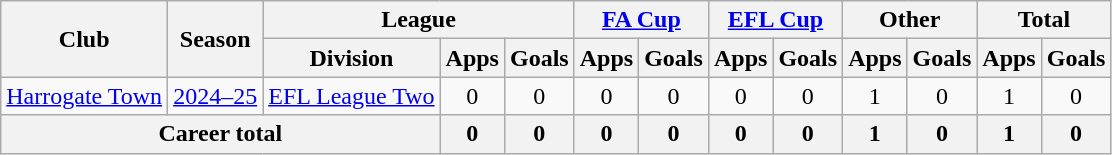<table class="wikitable" style="text-align:center;">
<tr>
<th rowspan="2">Club</th>
<th rowspan="2">Season</th>
<th colspan="3">League</th>
<th colspan="2"><a href='#'>FA Cup</a></th>
<th colspan="2"><a href='#'>EFL Cup</a></th>
<th colspan="2">Other</th>
<th colspan="2">Total</th>
</tr>
<tr>
<th>Division</th>
<th>Apps</th>
<th>Goals</th>
<th>Apps</th>
<th>Goals</th>
<th>Apps</th>
<th>Goals</th>
<th>Apps</th>
<th>Goals</th>
<th>Apps</th>
<th>Goals</th>
</tr>
<tr>
<td><a href='#'>Harrogate Town</a></td>
<td><a href='#'>2024–25</a></td>
<td><a href='#'>EFL League Two</a></td>
<td>0</td>
<td>0</td>
<td>0</td>
<td>0</td>
<td>0</td>
<td>0</td>
<td>1</td>
<td>0</td>
<td>1</td>
<td>0</td>
</tr>
<tr>
<th colspan="3">Career total</th>
<th>0</th>
<th>0</th>
<th>0</th>
<th>0</th>
<th>0</th>
<th>0</th>
<th>1</th>
<th>0</th>
<th>1</th>
<th>0</th>
</tr>
</table>
